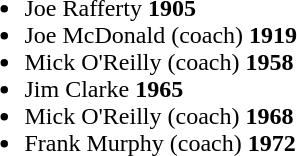<table>
<tr>
<td valign="top"><br><ul><li>Joe Rafferty <strong>1905</strong></li><li>Joe McDonald (coach) <strong>1919</strong></li><li>Mick O'Reilly (coach) <strong>1958</strong></li><li>Jim Clarke <strong>1965</strong></li><li>Mick O'Reilly (coach) <strong>1968</strong></li><li>Frank Murphy (coach) <strong>1972</strong></li></ul></td>
</tr>
</table>
